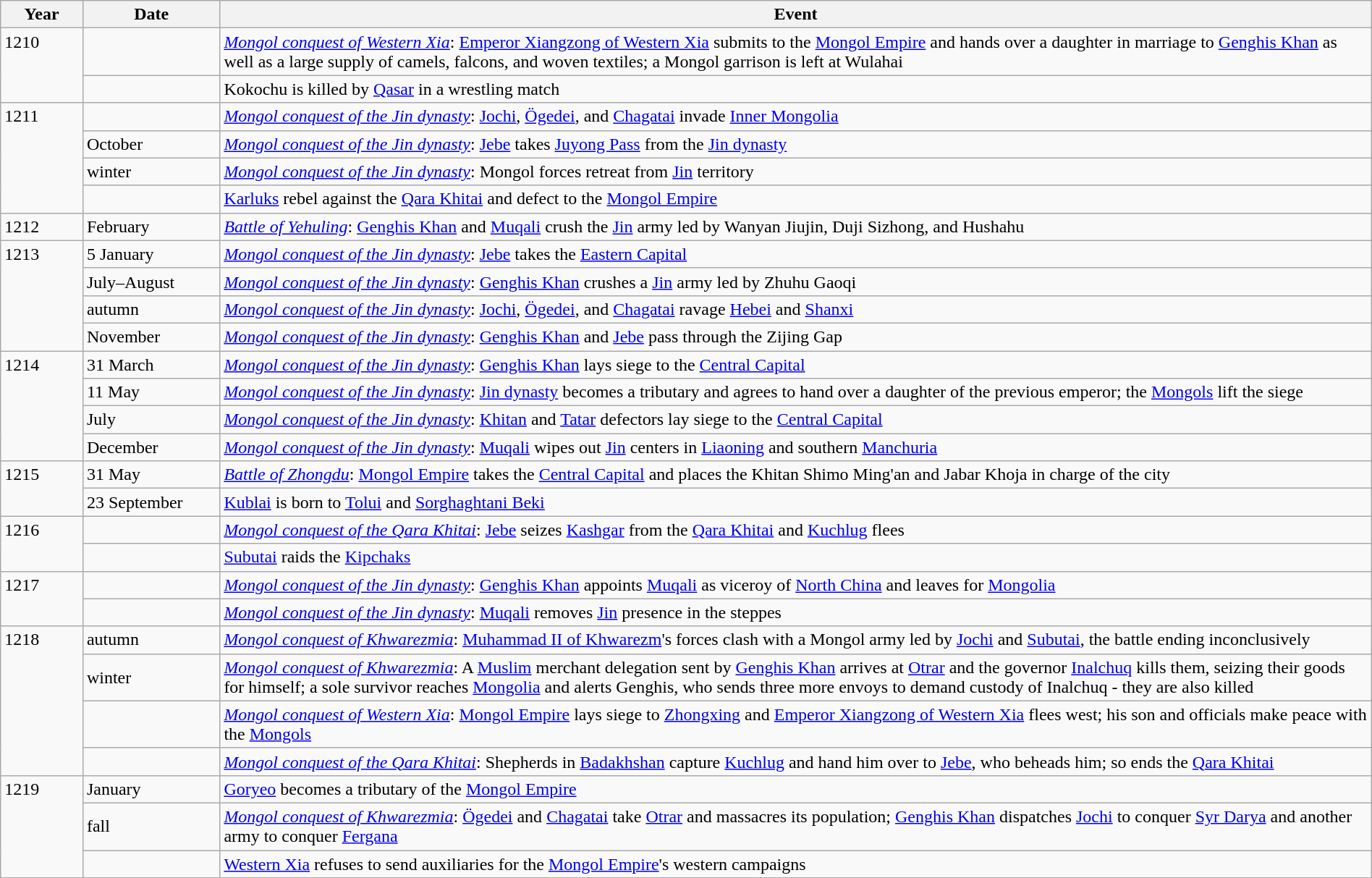<table class="wikitable" width="100%">
<tr>
<th style="width:6%">Year</th>
<th style="width:10%">Date</th>
<th>Event</th>
</tr>
<tr>
<td rowspan="2" valign="top">1210</td>
<td></td>
<td><em><a href='#'>Mongol conquest of Western Xia</a></em>: <a href='#'>Emperor Xiangzong of Western Xia</a> submits to the <a href='#'>Mongol Empire</a> and hands over a daughter in marriage to <a href='#'>Genghis Khan</a> as well as a large supply of camels, falcons, and woven textiles; a Mongol garrison is left at Wulahai</td>
</tr>
<tr>
<td></td>
<td>Kokochu is killed by <a href='#'>Qasar</a> in a wrestling match</td>
</tr>
<tr>
<td rowspan="4" valign="top">1211</td>
<td></td>
<td><em><a href='#'>Mongol conquest of the Jin dynasty</a></em>: <a href='#'>Jochi</a>, <a href='#'>Ögedei</a>, and <a href='#'>Chagatai</a> invade <a href='#'>Inner Mongolia</a></td>
</tr>
<tr>
<td>October</td>
<td><em><a href='#'>Mongol conquest of the Jin dynasty</a></em>: <a href='#'>Jebe</a> takes <a href='#'>Juyong Pass</a> from the <a href='#'>Jin dynasty</a></td>
</tr>
<tr>
<td>winter</td>
<td><em><a href='#'>Mongol conquest of the Jin dynasty</a></em>: Mongol forces retreat from <a href='#'>Jin</a> territory</td>
</tr>
<tr>
<td></td>
<td><a href='#'>Karluks</a> rebel against the <a href='#'>Qara Khitai</a> and defect to the <a href='#'>Mongol Empire</a></td>
</tr>
<tr>
<td>1212</td>
<td>February</td>
<td><em><a href='#'>Battle of Yehuling</a></em>: <a href='#'>Genghis Khan</a> and <a href='#'>Muqali</a> crush the <a href='#'>Jin</a> army led by Wanyan Jiujin, Duji Sizhong, and Hushahu</td>
</tr>
<tr>
<td rowspan="4" valign="top">1213</td>
<td>5 January</td>
<td><em><a href='#'>Mongol conquest of the Jin dynasty</a></em>: <a href='#'>Jebe</a> takes the <a href='#'>Eastern Capital</a></td>
</tr>
<tr>
<td>July–August</td>
<td><em><a href='#'>Mongol conquest of the Jin dynasty</a></em>: <a href='#'>Genghis Khan</a> crushes a <a href='#'>Jin</a> army led by Zhuhu Gaoqi</td>
</tr>
<tr>
<td>autumn</td>
<td><em><a href='#'>Mongol conquest of the Jin dynasty</a></em>: <a href='#'>Jochi</a>, <a href='#'>Ögedei</a>, and <a href='#'>Chagatai</a> ravage <a href='#'>Hebei</a> and <a href='#'>Shanxi</a></td>
</tr>
<tr>
<td>November</td>
<td><em><a href='#'>Mongol conquest of the Jin dynasty</a></em>: <a href='#'>Genghis Khan</a> and <a href='#'>Jebe</a> pass through the Zijing Gap</td>
</tr>
<tr>
<td rowspan="4" valign="top">1214</td>
<td>31 March</td>
<td><em><a href='#'>Mongol conquest of the Jin dynasty</a></em>: <a href='#'>Genghis Khan</a> lays siege to the <a href='#'>Central Capital</a></td>
</tr>
<tr>
<td>11 May</td>
<td><em><a href='#'>Mongol conquest of the Jin dynasty</a></em>: <a href='#'>Jin dynasty</a> becomes a tributary and agrees to hand over a daughter of the previous emperor; the <a href='#'>Mongols</a> lift the siege</td>
</tr>
<tr>
<td>July</td>
<td><em><a href='#'>Mongol conquest of the Jin dynasty</a></em>: <a href='#'>Khitan</a> and <a href='#'>Tatar</a> defectors lay siege to the <a href='#'>Central Capital</a></td>
</tr>
<tr>
<td>December</td>
<td><em><a href='#'>Mongol conquest of the Jin dynasty</a></em>: <a href='#'>Muqali</a> wipes out <a href='#'>Jin</a> centers in <a href='#'>Liaoning</a> and southern <a href='#'>Manchuria</a></td>
</tr>
<tr>
<td rowspan="2" valign="top">1215</td>
<td>31 May</td>
<td><em><a href='#'>Battle of Zhongdu</a></em>: <a href='#'>Mongol Empire</a> takes the <a href='#'>Central Capital</a> and places the Khitan Shimo Ming'an and Jabar Khoja in charge of the city</td>
</tr>
<tr>
<td>23 September</td>
<td><a href='#'>Kublai</a> is born to <a href='#'>Tolui</a> and <a href='#'>Sorghaghtani Beki</a></td>
</tr>
<tr>
<td rowspan="2" valign="top">1216</td>
<td></td>
<td><em><a href='#'>Mongol conquest of the Qara Khitai</a></em>: <a href='#'>Jebe</a> seizes <a href='#'>Kashgar</a> from the <a href='#'>Qara Khitai</a> and <a href='#'>Kuchlug</a> flees</td>
</tr>
<tr>
<td></td>
<td><a href='#'>Subutai</a> raids the <a href='#'>Kipchaks</a></td>
</tr>
<tr>
<td rowspan="2" valign="top">1217</td>
<td></td>
<td><em><a href='#'>Mongol conquest of the Jin dynasty</a></em>: <a href='#'>Genghis Khan</a> appoints <a href='#'>Muqali</a> as viceroy of <a href='#'>North China</a> and leaves for <a href='#'>Mongolia</a></td>
</tr>
<tr>
<td></td>
<td><em><a href='#'>Mongol conquest of the Jin dynasty</a></em>: <a href='#'>Muqali</a> removes <a href='#'>Jin</a> presence in the steppes</td>
</tr>
<tr>
<td rowspan="4" valign="top">1218</td>
<td>autumn</td>
<td><em><a href='#'>Mongol conquest of Khwarezmia</a></em>: <a href='#'>Muhammad II of Khwarezm</a>'s forces clash with a Mongol army led by <a href='#'>Jochi</a> and <a href='#'>Subutai</a>, the battle ending inconclusively</td>
</tr>
<tr>
<td>winter</td>
<td><em><a href='#'>Mongol conquest of Khwarezmia</a></em>: A <a href='#'>Muslim</a> merchant delegation sent by <a href='#'>Genghis Khan</a> arrives at <a href='#'>Otrar</a> and the governor <a href='#'>Inalchuq</a> kills them, seizing their goods for himself; a sole survivor reaches <a href='#'>Mongolia</a> and alerts Genghis, who sends three more envoys to demand custody of Inalchuq - they are also killed</td>
</tr>
<tr>
<td></td>
<td><em><a href='#'>Mongol conquest of Western Xia</a></em>: <a href='#'>Mongol Empire</a> lays siege to <a href='#'>Zhongxing</a> and <a href='#'>Emperor Xiangzong of Western Xia</a> flees west; his son and officials make peace with the <a href='#'>Mongols</a></td>
</tr>
<tr>
<td></td>
<td><em><a href='#'>Mongol conquest of the Qara Khitai</a></em>: Shepherds in <a href='#'>Badakhshan</a> capture <a href='#'>Kuchlug</a> and hand him over to <a href='#'>Jebe</a>, who beheads him; so ends the <a href='#'>Qara Khitai</a></td>
</tr>
<tr>
<td rowspan="3" valign="top">1219</td>
<td>January</td>
<td><a href='#'>Goryeo</a> becomes a tributary of the <a href='#'>Mongol Empire</a></td>
</tr>
<tr>
<td>fall</td>
<td><em><a href='#'>Mongol conquest of Khwarezmia</a></em>: <a href='#'>Ögedei</a> and <a href='#'>Chagatai</a> take <a href='#'>Otrar</a> and massacres its population; <a href='#'>Genghis Khan</a> dispatches <a href='#'>Jochi</a> to conquer <a href='#'>Syr Darya</a> and another army to conquer <a href='#'>Fergana</a></td>
</tr>
<tr>
<td></td>
<td><a href='#'>Western Xia</a> refuses to send auxiliaries for the <a href='#'>Mongol Empire</a>'s western campaigns</td>
</tr>
</table>
